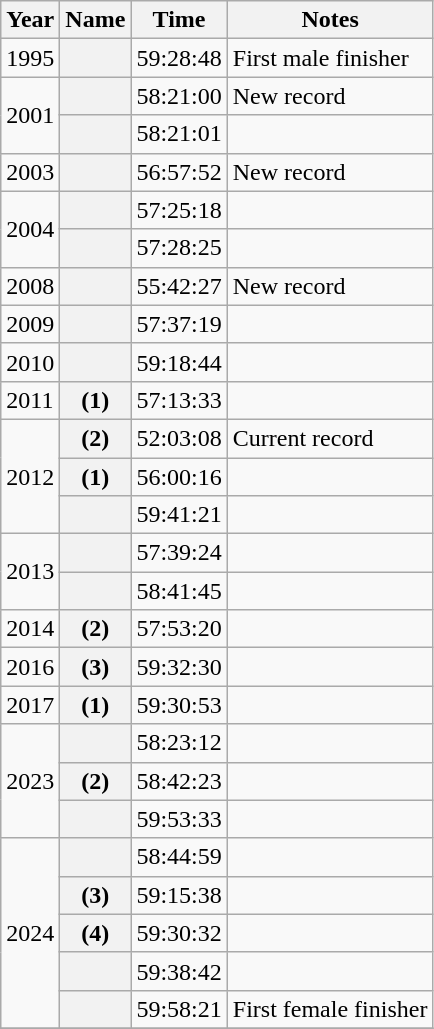<table class="wikitable sortable plainrowheaders">
<tr>
<th scope="col">Year</th>
<th scope="col">Name</th>
<th scope="col">Time</th>
<th scope="col" class="unsortable">Notes</th>
</tr>
<tr>
<td>1995</td>
<th scope="row"></th>
<td>59:28:48</td>
<td>First male finisher</td>
</tr>
<tr>
<td rowspan=2>2001</td>
<th scope="row"></th>
<td>58:21:00</td>
<td>New record</td>
</tr>
<tr>
<th scope="row"></th>
<td>58:21:01</td>
<td></td>
</tr>
<tr>
<td>2003</td>
<th scope="row"></th>
<td>56:57:52</td>
<td>New record</td>
</tr>
<tr>
<td rowspan=2>2004</td>
<th scope="row"></th>
<td>57:25:18</td>
<td></td>
</tr>
<tr>
<th scope="row"></th>
<td>57:28:25</td>
<td></td>
</tr>
<tr>
<td>2008</td>
<th scope="row"></th>
<td>55:42:27</td>
<td>New record</td>
</tr>
<tr>
<td>2009</td>
<th scope="row"></th>
<td>57:37:19</td>
<td></td>
</tr>
<tr>
<td>2010</td>
<th scope="row"></th>
<td>59:18:44</td>
<td></td>
</tr>
<tr>
<td>2011</td>
<th scope="row"> (1)</th>
<td>57:13:33</td>
<td></td>
</tr>
<tr>
<td rowspan=3>2012</td>
<th scope="row"> (2)</th>
<td>52:03:08</td>
<td>Current record</td>
</tr>
<tr>
<th scope="row"> (1)</th>
<td>56:00:16</td>
<td></td>
</tr>
<tr>
<th scope="row"></th>
<td>59:41:21</td>
<td></td>
</tr>
<tr>
<td rowspan=2>2013</td>
<th scope="row"></th>
<td>57:39:24</td>
<td></td>
</tr>
<tr>
<th scope="row"></th>
<td>58:41:45</td>
<td></td>
</tr>
<tr>
<td>2014</td>
<th scope="row"> (2)</th>
<td>57:53:20</td>
<td></td>
</tr>
<tr>
<td>2016</td>
<th scope="row"> (3)</th>
<td>59:32:30</td>
<td></td>
</tr>
<tr>
<td>2017</td>
<th scope="row"> (1)</th>
<td>59:30:53</td>
<td></td>
</tr>
<tr>
<td rowspan=3>2023</td>
<th scope="row"></th>
<td>58:23:12</td>
<td></td>
</tr>
<tr>
<th scope="row"> (2)</th>
<td>58:42:23</td>
<td></td>
</tr>
<tr>
<th scope="row"></th>
<td>59:53:33</td>
<td></td>
</tr>
<tr>
<td rowspan=5>2024</td>
<th scope="row"></th>
<td>58:44:59</td>
<td></td>
</tr>
<tr>
<th scope="row"> (3)</th>
<td>59:15:38</td>
<td></td>
</tr>
<tr>
<th scope="row"> (4)</th>
<td>59:30:32</td>
<td></td>
</tr>
<tr>
<th scope="row"></th>
<td>59:38:42</td>
<td></td>
</tr>
<tr>
<th scope="row"></th>
<td>59:58:21</td>
<td>First female finisher</td>
</tr>
<tr>
</tr>
</table>
